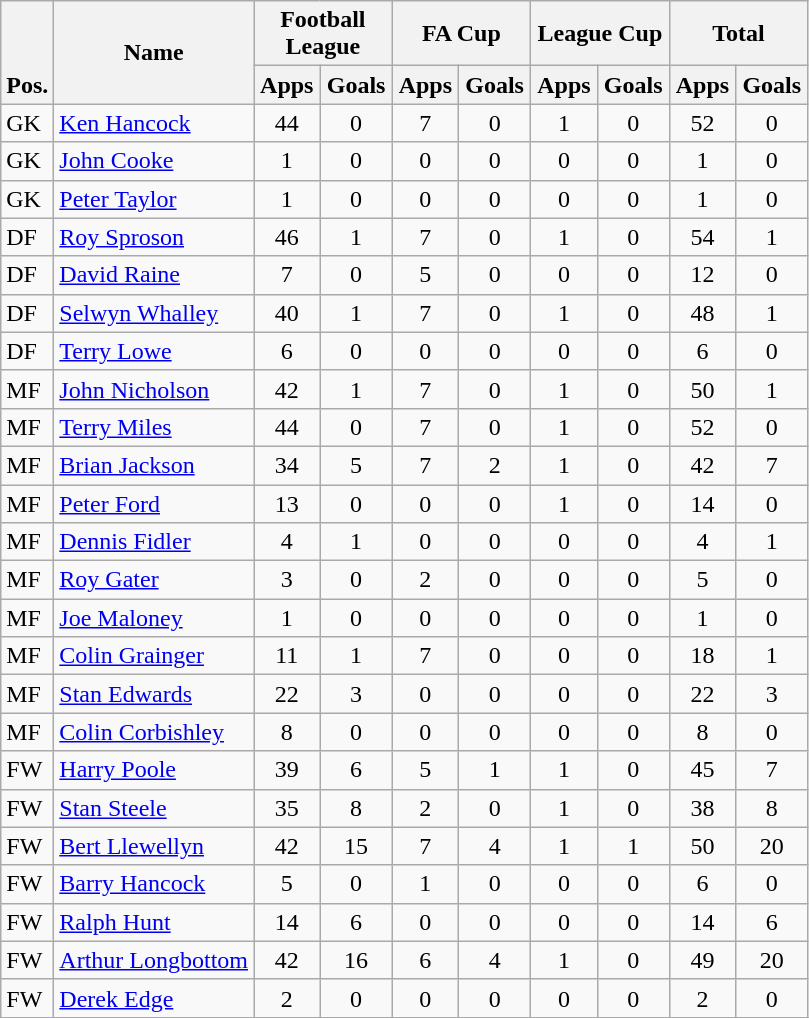<table class="wikitable" style="text-align:center">
<tr>
<th rowspan="2" valign="bottom">Pos.</th>
<th rowspan="2">Name</th>
<th colspan="2" width="85">Football League</th>
<th colspan="2" width="85">FA Cup</th>
<th colspan="2" width="85">League Cup</th>
<th colspan="2" width="85">Total</th>
</tr>
<tr>
<th>Apps</th>
<th>Goals</th>
<th>Apps</th>
<th>Goals</th>
<th>Apps</th>
<th>Goals</th>
<th>Apps</th>
<th>Goals</th>
</tr>
<tr>
<td align="left">GK</td>
<td align="left"> <a href='#'>Ken Hancock</a></td>
<td>44</td>
<td>0</td>
<td>7</td>
<td>0</td>
<td>1</td>
<td>0</td>
<td>52</td>
<td>0</td>
</tr>
<tr>
<td align="left">GK</td>
<td align="left"> <a href='#'>John Cooke</a></td>
<td>1</td>
<td>0</td>
<td>0</td>
<td>0</td>
<td>0</td>
<td>0</td>
<td>1</td>
<td>0</td>
</tr>
<tr>
<td align="left">GK</td>
<td align="left"> <a href='#'>Peter Taylor</a></td>
<td>1</td>
<td>0</td>
<td>0</td>
<td>0</td>
<td>0</td>
<td>0</td>
<td>1</td>
<td>0</td>
</tr>
<tr>
<td align="left">DF</td>
<td align="left"> <a href='#'>Roy Sproson</a></td>
<td>46</td>
<td>1</td>
<td>7</td>
<td>0</td>
<td>1</td>
<td>0</td>
<td>54</td>
<td>1</td>
</tr>
<tr>
<td align="left">DF</td>
<td align="left"> <a href='#'>David Raine</a></td>
<td>7</td>
<td>0</td>
<td>5</td>
<td>0</td>
<td>0</td>
<td>0</td>
<td>12</td>
<td>0</td>
</tr>
<tr>
<td align="left">DF</td>
<td align="left"> <a href='#'>Selwyn Whalley</a></td>
<td>40</td>
<td>1</td>
<td>7</td>
<td>0</td>
<td>1</td>
<td>0</td>
<td>48</td>
<td>1</td>
</tr>
<tr>
<td align="left">DF</td>
<td align="left"> <a href='#'>Terry Lowe</a></td>
<td>6</td>
<td>0</td>
<td>0</td>
<td>0</td>
<td>0</td>
<td>0</td>
<td>6</td>
<td>0</td>
</tr>
<tr>
<td align="left">MF</td>
<td align="left"> <a href='#'>John Nicholson</a></td>
<td>42</td>
<td>1</td>
<td>7</td>
<td>0</td>
<td>1</td>
<td>0</td>
<td>50</td>
<td>1</td>
</tr>
<tr>
<td align="left">MF</td>
<td align="left"> <a href='#'>Terry Miles</a></td>
<td>44</td>
<td>0</td>
<td>7</td>
<td>0</td>
<td>1</td>
<td>0</td>
<td>52</td>
<td>0</td>
</tr>
<tr>
<td align="left">MF</td>
<td align="left"> <a href='#'>Brian Jackson</a></td>
<td>34</td>
<td>5</td>
<td>7</td>
<td>2</td>
<td>1</td>
<td>0</td>
<td>42</td>
<td>7</td>
</tr>
<tr>
<td align="left">MF</td>
<td align="left"> <a href='#'>Peter Ford</a></td>
<td>13</td>
<td>0</td>
<td>0</td>
<td>0</td>
<td>1</td>
<td>0</td>
<td>14</td>
<td>0</td>
</tr>
<tr>
<td align="left">MF</td>
<td align="left"> <a href='#'>Dennis Fidler</a></td>
<td>4</td>
<td>1</td>
<td>0</td>
<td>0</td>
<td>0</td>
<td>0</td>
<td>4</td>
<td>1</td>
</tr>
<tr>
<td align="left">MF</td>
<td align="left"> <a href='#'>Roy Gater</a></td>
<td>3</td>
<td>0</td>
<td>2</td>
<td>0</td>
<td>0</td>
<td>0</td>
<td>5</td>
<td>0</td>
</tr>
<tr>
<td align="left">MF</td>
<td align="left"> <a href='#'>Joe Maloney</a></td>
<td>1</td>
<td>0</td>
<td>0</td>
<td>0</td>
<td>0</td>
<td>0</td>
<td>1</td>
<td>0</td>
</tr>
<tr>
<td align="left">MF</td>
<td align="left"> <a href='#'>Colin Grainger</a></td>
<td>11</td>
<td>1</td>
<td>7</td>
<td>0</td>
<td>0</td>
<td>0</td>
<td>18</td>
<td>1</td>
</tr>
<tr>
<td align="left">MF</td>
<td align="left"> <a href='#'>Stan Edwards</a></td>
<td>22</td>
<td>3</td>
<td>0</td>
<td>0</td>
<td>0</td>
<td>0</td>
<td>22</td>
<td>3</td>
</tr>
<tr>
<td align="left">MF</td>
<td align="left"> <a href='#'>Colin Corbishley</a></td>
<td>8</td>
<td>0</td>
<td>0</td>
<td>0</td>
<td>0</td>
<td>0</td>
<td>8</td>
<td>0</td>
</tr>
<tr>
<td align="left">FW</td>
<td align="left"> <a href='#'>Harry Poole</a></td>
<td>39</td>
<td>6</td>
<td>5</td>
<td>1</td>
<td>1</td>
<td>0</td>
<td>45</td>
<td>7</td>
</tr>
<tr>
<td align="left">FW</td>
<td align="left"> <a href='#'>Stan Steele</a></td>
<td>35</td>
<td>8</td>
<td>2</td>
<td>0</td>
<td>1</td>
<td>0</td>
<td>38</td>
<td>8</td>
</tr>
<tr>
<td align="left">FW</td>
<td align="left"> <a href='#'>Bert Llewellyn</a></td>
<td>42</td>
<td>15</td>
<td>7</td>
<td>4</td>
<td>1</td>
<td>1</td>
<td>50</td>
<td>20</td>
</tr>
<tr>
<td align="left">FW</td>
<td align="left"> <a href='#'>Barry Hancock</a></td>
<td>5</td>
<td>0</td>
<td>1</td>
<td>0</td>
<td>0</td>
<td>0</td>
<td>6</td>
<td>0</td>
</tr>
<tr>
<td align="left">FW</td>
<td align="left"> <a href='#'>Ralph Hunt</a></td>
<td>14</td>
<td>6</td>
<td>0</td>
<td>0</td>
<td>0</td>
<td>0</td>
<td>14</td>
<td>6</td>
</tr>
<tr>
<td align="left">FW</td>
<td align="left"> <a href='#'>Arthur Longbottom</a></td>
<td>42</td>
<td>16</td>
<td>6</td>
<td>4</td>
<td>1</td>
<td>0</td>
<td>49</td>
<td>20</td>
</tr>
<tr>
<td align="left">FW</td>
<td align="left"> <a href='#'>Derek Edge</a></td>
<td>2</td>
<td>0</td>
<td>0</td>
<td>0</td>
<td>0</td>
<td>0</td>
<td>2</td>
<td>0</td>
</tr>
<tr>
</tr>
</table>
